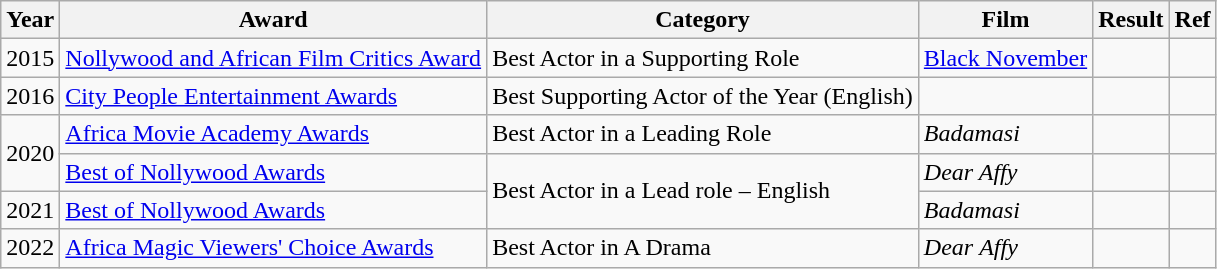<table class="wikitable">
<tr>
<th>Year</th>
<th>Award</th>
<th>Category</th>
<th>Film</th>
<th>Result</th>
<th>Ref</th>
</tr>
<tr>
<td>2015</td>
<td><a href='#'>Nollywood and African Film Critics Award</a></td>
<td>Best Actor in a Supporting Role</td>
<td><a href='#'>Black November</a></td>
<td></td>
<td></td>
</tr>
<tr>
<td>2016</td>
<td><a href='#'>City People Entertainment Awards</a></td>
<td>Best Supporting Actor of the Year (English)</td>
<td></td>
<td></td>
<td></td>
</tr>
<tr>
<td rowspan="2">2020</td>
<td><a href='#'>Africa Movie Academy Awards</a></td>
<td>Best Actor in a Leading Role</td>
<td><em>Badamasi</em></td>
<td></td>
<td></td>
</tr>
<tr>
<td><a href='#'>Best of Nollywood Awards</a></td>
<td rowspan="2">Best Actor in a Lead role – English</td>
<td><em>Dear Affy</em></td>
<td></td>
<td></td>
</tr>
<tr>
<td>2021</td>
<td><a href='#'>Best of Nollywood Awards</a></td>
<td><em>Badamasi</em></td>
<td></td>
<td></td>
</tr>
<tr>
<td>2022</td>
<td><a href='#'>Africa Magic Viewers' Choice Awards</a></td>
<td>Best Actor in A Drama</td>
<td><em>Dear</em> <em>Affy</em></td>
<td></td>
<td></td>
</tr>
</table>
